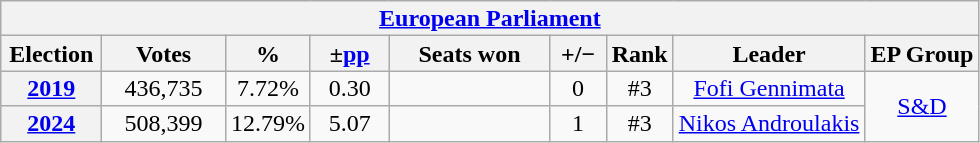<table class="wikitable" style="text-align:center; line-height:16px;">
<tr>
<th colspan="9"><a href='#'>European Parliament</a></th>
</tr>
<tr>
<th style="width:60px;">Election</th>
<th style="width:75px;">Votes</th>
<th style="width:45px;">%</th>
<th style="width:45px;">±<a href='#'>pp</a></th>
<th style="width:100px;">Seats won</th>
<th style="width:30px;">+/−</th>
<th style="width:30px;">Rank</th>
<th>Leader</th>
<th>EP Group</th>
</tr>
<tr>
<th><a href='#'>2019</a></th>
<td>436,735</td>
<td>7.72%</td>
<td> 0.30</td>
<td></td>
<td> 0</td>
<td>#3</td>
<td><a href='#'>Fofi Gennimata</a></td>
<td rowspan=2><a href='#'>S&D</a></td>
</tr>
<tr>
<th><a href='#'>2024</a></th>
<td>508,399</td>
<td>12.79%</td>
<td> 5.07</td>
<td></td>
<td> 1</td>
<td>#3</td>
<td><a href='#'>Nikos Androulakis</a></td>
</tr>
</table>
